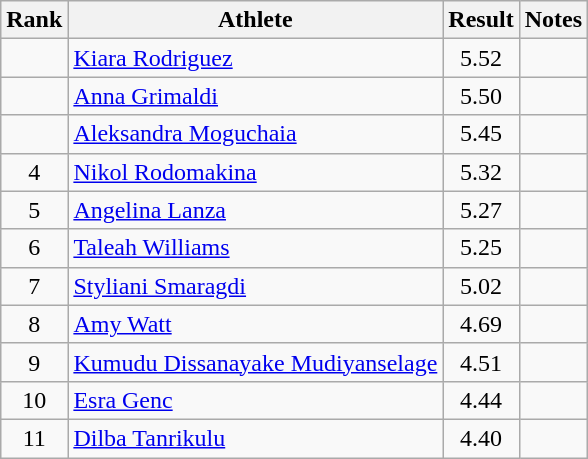<table class="wikitable sortable" style="text-align:center">
<tr>
<th>Rank</th>
<th>Athlete</th>
<th>Result</th>
<th>Notes</th>
</tr>
<tr>
<td></td>
<td style="text-align:left"><a href='#'>Kiara Rodriguez</a><br></td>
<td>5.52</td>
<td></td>
</tr>
<tr>
<td></td>
<td style="text-align:left"><a href='#'>Anna Grimaldi</a><br></td>
<td>5.50</td>
<td></td>
</tr>
<tr>
<td></td>
<td style="text-align:left"><a href='#'>Aleksandra Moguchaia</a><br></td>
<td>5.45</td>
<td></td>
</tr>
<tr>
<td>4</td>
<td style="text-align:left"><a href='#'>Nikol Rodomakina</a><br></td>
<td>5.32</td>
<td></td>
</tr>
<tr>
<td>5</td>
<td style="text-align:left"><a href='#'>Angelina Lanza</a><br></td>
<td>5.27</td>
<td></td>
</tr>
<tr>
<td>6</td>
<td style="text-align:left"><a href='#'>Taleah Williams</a><br></td>
<td>5.25</td>
<td></td>
</tr>
<tr>
<td>7</td>
<td style="text-align:left"><a href='#'>Styliani Smaragdi</a><br></td>
<td>5.02</td>
<td></td>
</tr>
<tr>
<td>8</td>
<td style="text-align:left"><a href='#'>Amy Watt</a><br></td>
<td>4.69</td>
<td></td>
</tr>
<tr>
<td>9</td>
<td style="text-align:left"><a href='#'>Kumudu Dissanayake Mudiyanselage</a><br></td>
<td>4.51</td>
<td></td>
</tr>
<tr>
<td>10</td>
<td style="text-align:left"><a href='#'>Esra Genc</a><br></td>
<td>4.44</td>
<td></td>
</tr>
<tr>
<td>11</td>
<td style="text-align:left"><a href='#'>Dilba Tanrikulu</a><br></td>
<td>4.40</td>
<td></td>
</tr>
</table>
